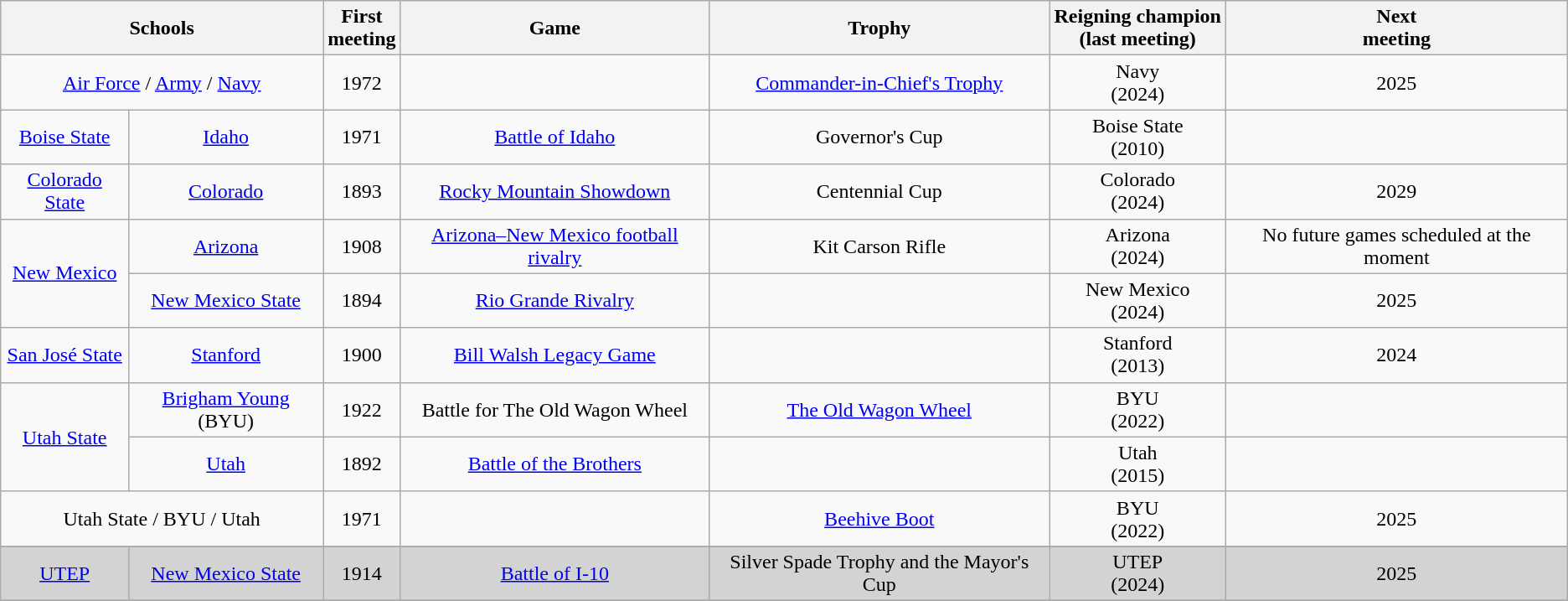<table class="wikitable" style="text-align:center">
<tr>
<th colspan=2>Schools</th>
<th>First<br>meeting</th>
<th>Game</th>
<th>Trophy</th>
<th nowrap>Reigning champion<br>(last meeting)</th>
<th>Next<br>meeting</th>
</tr>
<tr>
<td colspan=2><a href='#'>Air Force</a> / <a href='#'>Army</a> / <a href='#'>Navy</a></td>
<td>1972</td>
<td></td>
<td><a href='#'>Commander-in-Chief's Trophy</a></td>
<td>Navy <br>(2024)</td>
<td>2025</td>
</tr>
<tr>
<td><a href='#'>Boise State</a></td>
<td><a href='#'>Idaho</a></td>
<td>1971</td>
<td><a href='#'>Battle of Idaho</a></td>
<td>Governor's Cup</td>
<td>Boise State<br>(2010)</td>
<td></td>
</tr>
<tr>
<td><a href='#'>Colorado State</a></td>
<td><a href='#'>Colorado</a></td>
<td>1893</td>
<td><a href='#'>Rocky Mountain Showdown</a></td>
<td>Centennial Cup</td>
<td>Colorado<br>(2024)</td>
<td>2029</td>
</tr>
<tr>
<td rowspan=2><a href='#'>New Mexico</a></td>
<td><a href='#'>Arizona</a></td>
<td>1908</td>
<td><a href='#'>Arizona–New Mexico football rivalry</a></td>
<td>Kit Carson Rifle</td>
<td>Arizona<br>(2024)</td>
<td>No future games scheduled at the moment</td>
</tr>
<tr>
<td><a href='#'>New Mexico State</a></td>
<td>1894</td>
<td><a href='#'>Rio Grande Rivalry</a></td>
<td></td>
<td>New Mexico<br>(2024)</td>
<td>2025</td>
</tr>
<tr>
<td><a href='#'>San José State</a></td>
<td><a href='#'>Stanford</a></td>
<td>1900</td>
<td><a href='#'>Bill Walsh Legacy Game</a></td>
<td></td>
<td>Stanford<br>(2013)</td>
<td>2024</td>
</tr>
<tr>
<td rowspan=2><a href='#'>Utah State</a></td>
<td><a href='#'>Brigham Young</a> (BYU)</td>
<td>1922</td>
<td>Battle for The Old Wagon Wheel</td>
<td><a href='#'>The Old Wagon Wheel</a></td>
<td>BYU<br>(2022)</td>
<td></td>
</tr>
<tr>
<td><a href='#'>Utah</a></td>
<td>1892</td>
<td><a href='#'>Battle of the Brothers</a></td>
<td></td>
<td>Utah<br>(2015)</td>
<td></td>
</tr>
<tr>
<td colspan=2>Utah State / BYU / Utah</td>
<td>1971</td>
<td></td>
<td><a href='#'>Beehive Boot</a></td>
<td>BYU<br>(2022)</td>
<td>2025</td>
</tr>
<tr>
</tr>
<tr bgcolor=lightgray>
<td><a href='#'>UTEP</a></td>
<td><a href='#'>New Mexico State</a></td>
<td>1914</td>
<td><a href='#'>Battle of I-10</a></td>
<td>Silver Spade Trophy and the Mayor's Cup</td>
<td>UTEP <br>(2024)</td>
<td>2025</td>
</tr>
<tr>
</tr>
</table>
